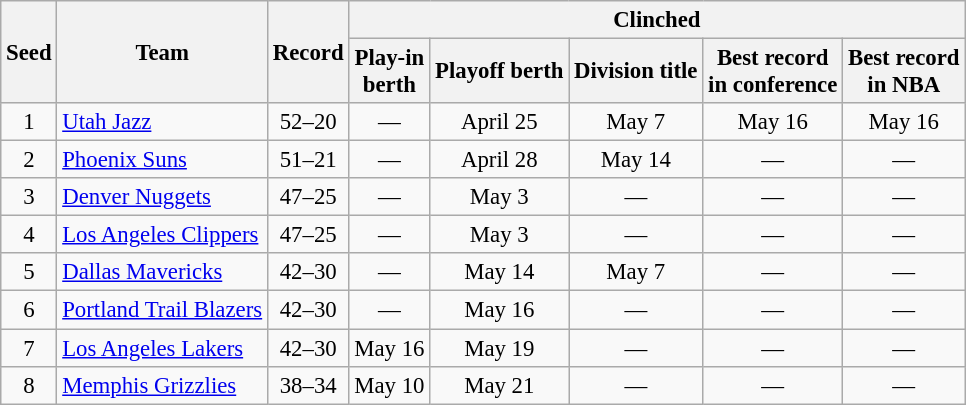<table class="wikitable"  style="font-size:95%; text-align:center">
<tr>
<th rowspan=2>Seed</th>
<th rowspan=2>Team</th>
<th rowspan=2>Record</th>
<th colspan=5>Clinched</th>
</tr>
<tr>
<th>Play-in<br>berth</th>
<th>Playoff berth</th>
<th>Division title</th>
<th>Best record<br>in conference</th>
<th>Best record<br>in NBA</th>
</tr>
<tr>
<td>1</td>
<td align=left><a href='#'>Utah Jazz</a></td>
<td>52–20</td>
<td>—</td>
<td>April 25</td>
<td>May 7</td>
<td>May 16</td>
<td>May 16</td>
</tr>
<tr>
<td>2</td>
<td align=left><a href='#'>Phoenix Suns</a></td>
<td>51–21</td>
<td>—</td>
<td>April 28</td>
<td>May 14</td>
<td>—</td>
<td>—</td>
</tr>
<tr>
<td>3</td>
<td align=left><a href='#'>Denver Nuggets</a></td>
<td>47–25</td>
<td>—</td>
<td>May 3</td>
<td>—</td>
<td>—</td>
<td>—</td>
</tr>
<tr>
<td>4</td>
<td align=left><a href='#'>Los Angeles Clippers</a></td>
<td>47–25</td>
<td>—</td>
<td>May 3</td>
<td>—</td>
<td>—</td>
<td>—</td>
</tr>
<tr>
<td>5</td>
<td align=left><a href='#'>Dallas Mavericks</a></td>
<td>42–30</td>
<td>—</td>
<td>May 14</td>
<td>May 7</td>
<td>—</td>
<td>—</td>
</tr>
<tr>
<td>6</td>
<td align=left><a href='#'>Portland Trail Blazers</a></td>
<td>42–30</td>
<td>—</td>
<td>May 16</td>
<td>—</td>
<td>—</td>
<td>—</td>
</tr>
<tr>
<td>7</td>
<td align=left><a href='#'>Los Angeles Lakers</a></td>
<td>42–30</td>
<td>May 16</td>
<td>May 19</td>
<td>—</td>
<td>—</td>
<td>—</td>
</tr>
<tr>
<td>8</td>
<td align=left><a href='#'>Memphis Grizzlies</a></td>
<td>38–34</td>
<td>May 10</td>
<td>May 21</td>
<td>—</td>
<td>—</td>
<td>—</td>
</tr>
</table>
